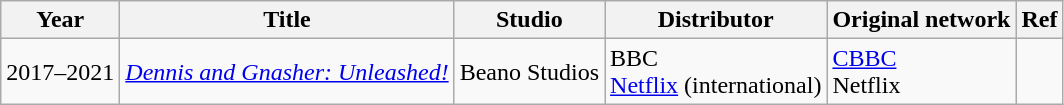<table class="wikitable">
<tr>
<th>Year</th>
<th>Title</th>
<th>Studio</th>
<th>Distributor</th>
<th>Original network</th>
<th>Ref</th>
</tr>
<tr>
<td>2017–2021</td>
<td><em><a href='#'>Dennis and Gnasher: Unleashed!</a></em></td>
<td>Beano Studios</td>
<td>BBC<br><a href='#'>Netflix</a> (international)</td>
<td><a href='#'>CBBC</a><br>Netflix</td>
<td></td>
</tr>
</table>
